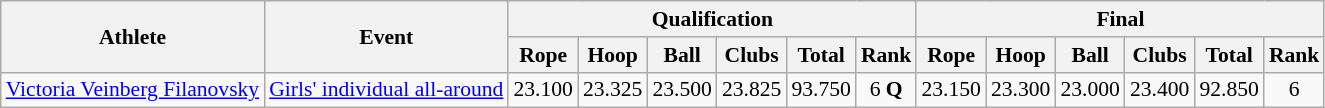<table class="wikitable" style="font-size:90%">
<tr>
<th rowspan=2>Athlete</th>
<th rowspan=2>Event</th>
<th colspan="6">Qualification</th>
<th colspan="6">Final</th>
</tr>
<tr>
<th>Rope</th>
<th>Hoop</th>
<th>Ball</th>
<th>Clubs</th>
<th>Total</th>
<th>Rank</th>
<th>Rope</th>
<th>Hoop</th>
<th>Ball</th>
<th>Clubs</th>
<th>Total</th>
<th>Rank</th>
</tr>
<tr align=center>
<td align=left><a href='#'>Victoria Veinberg Filanovsky</a></td>
<td align=left><a href='#'>Girls' individual all-around</a></td>
<td>23.100</td>
<td>23.325</td>
<td>23.500</td>
<td>23.825</td>
<td>93.750</td>
<td>6 <strong>Q</strong></td>
<td>23.150</td>
<td>23.300</td>
<td>23.000</td>
<td>23.400</td>
<td>92.850</td>
<td>6</td>
</tr>
</table>
